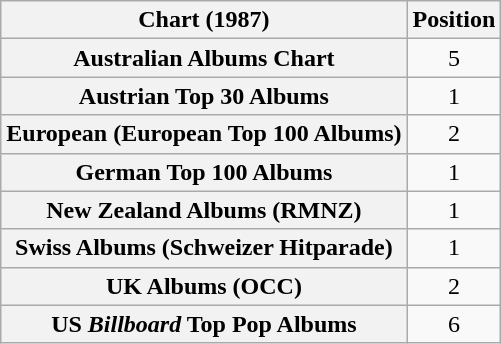<table class="sortable wikitable plainrowheaders" style="text-align:center;">
<tr>
<th>Chart (1987)</th>
<th>Position</th>
</tr>
<tr>
<th scope="row">Australian Albums Chart</th>
<td>5</td>
</tr>
<tr>
<th scope="row">Austrian Top 30 Albums</th>
<td>1</td>
</tr>
<tr>
<th scope="row">European (European Top 100 Albums)</th>
<td>2</td>
</tr>
<tr>
<th scope="row">German Top 100 Albums</th>
<td>1</td>
</tr>
<tr>
<th scope="row">New Zealand Albums (RMNZ)</th>
<td>1</td>
</tr>
<tr>
<th scope="row">Swiss Albums (Schweizer Hitparade)</th>
<td>1</td>
</tr>
<tr>
<th scope="row">UK Albums (OCC)</th>
<td>2</td>
</tr>
<tr>
<th scope="row">US <em>Billboard</em> Top Pop Albums</th>
<td>6</td>
</tr>
</table>
